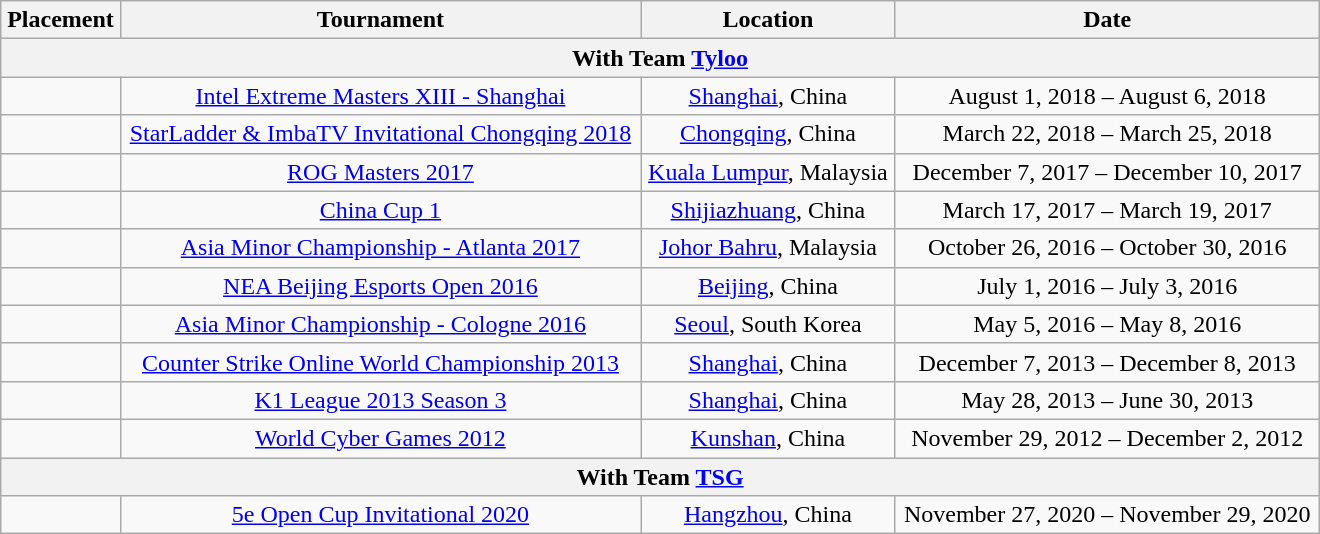<table class="wikitable" width="880" style="text-align:center">
<tr>
<th>Placement</th>
<th>Tournament</th>
<th>Location</th>
<th>Date</th>
</tr>
<tr>
<th colspan="4">With Team <a href='#'>Tyloo</a></th>
</tr>
<tr>
<td></td>
<td><a href='#'>Intel Extreme Masters XIII - Shanghai</a></td>
<td><a href='#'>Shanghai</a>, China</td>
<td>August 1, 2018 – August 6, 2018</td>
</tr>
<tr>
<td></td>
<td><a href='#'>StarLadder & ImbaTV Invitational Chongqing 2018</a></td>
<td><a href='#'>Chongqing</a>, China</td>
<td>March 22, 2018 – March 25, 2018</td>
</tr>
<tr>
<td></td>
<td><a href='#'>ROG Masters 2017</a></td>
<td><a href='#'>Kuala Lumpur</a>, Malaysia</td>
<td>December 7, 2017 – December 10, 2017</td>
</tr>
<tr>
<td></td>
<td><a href='#'>China Cup 1</a></td>
<td><a href='#'>Shijiazhuang</a>, China</td>
<td>March 17, 2017 – March 19, 2017</td>
</tr>
<tr>
<td></td>
<td><a href='#'>Asia Minor Championship - Atlanta 2017</a></td>
<td><a href='#'>Johor Bahru</a>, Malaysia</td>
<td>October 26, 2016 – October 30, 2016</td>
</tr>
<tr>
<td></td>
<td><a href='#'>NEA Beijing Esports Open 2016</a></td>
<td><a href='#'>Beijing</a>, China</td>
<td>July 1, 2016 – July 3, 2016</td>
</tr>
<tr>
<td></td>
<td><a href='#'>Asia Minor Championship - Cologne 2016</a></td>
<td><a href='#'>Seoul</a>, South Korea</td>
<td>May 5, 2016 – May 8, 2016</td>
</tr>
<tr>
<td></td>
<td><a href='#'>Counter Strike Online World Championship 2013</a></td>
<td><a href='#'>Shanghai</a>, China</td>
<td>December 7, 2013 – December 8, 2013</td>
</tr>
<tr>
<td></td>
<td><a href='#'>K1 League 2013 Season 3</a></td>
<td><a href='#'>Shanghai</a>, China</td>
<td>May 28, 2013 – June 30, 2013</td>
</tr>
<tr>
<td></td>
<td><a href='#'>World Cyber Games 2012</a></td>
<td><a href='#'>Kunshan</a>, China</td>
<td>November 29, 2012 – December 2, 2012</td>
</tr>
<tr>
<th colspan="4">With Team <a href='#'>TSG</a></th>
</tr>
<tr>
<td></td>
<td><a href='#'>5e Open Cup Invitational 2020</a></td>
<td><a href='#'>Hangzhou</a>, China</td>
<td>November 27, 2020 – November 29, 2020</td>
</tr>
</table>
